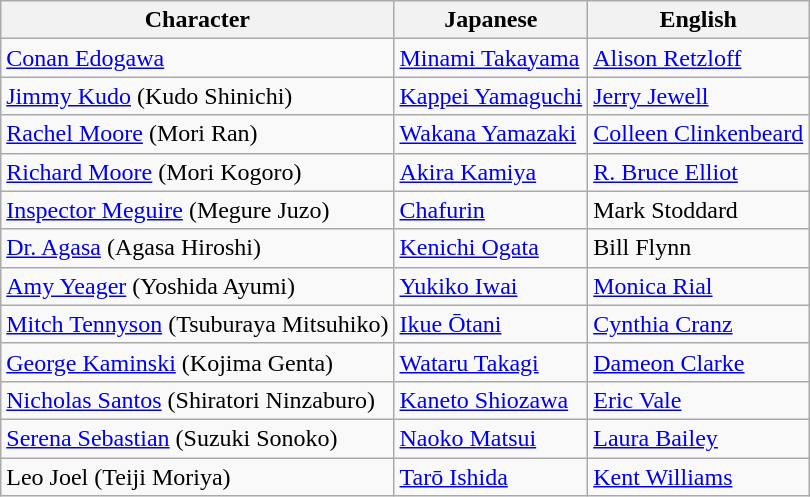<table class="wikitable">
<tr>
<th>Character</th>
<th>Japanese</th>
<th>English</th>
</tr>
<tr>
<td><a href='#'>Conan Edogawa</a></td>
<td><a href='#'>Minami Takayama</a></td>
<td><a href='#'>Alison Retzloff</a></td>
</tr>
<tr>
<td><a href='#'>Jimmy Kudo</a> (Kudo Shinichi)</td>
<td><a href='#'>Kappei Yamaguchi</a></td>
<td><a href='#'>Jerry Jewell</a></td>
</tr>
<tr>
<td><a href='#'>Rachel Moore</a> (Mori Ran)</td>
<td><a href='#'>Wakana Yamazaki</a></td>
<td><a href='#'>Colleen Clinkenbeard</a></td>
</tr>
<tr>
<td><a href='#'>Richard Moore</a> (Mori Kogoro)</td>
<td><a href='#'>Akira Kamiya</a></td>
<td><a href='#'>R. Bruce Elliot</a></td>
</tr>
<tr>
<td><a href='#'>Inspector Meguire</a> (Megure Juzo)</td>
<td><a href='#'>Chafurin</a></td>
<td>Mark Stoddard</td>
</tr>
<tr>
<td><a href='#'>Dr. Agasa</a> (Agasa Hiroshi)</td>
<td><a href='#'>Kenichi Ogata</a></td>
<td>Bill Flynn</td>
</tr>
<tr>
<td><a href='#'>Amy Yeager</a> (Yoshida Ayumi)</td>
<td><a href='#'>Yukiko Iwai</a></td>
<td><a href='#'>Monica Rial</a></td>
</tr>
<tr>
<td><a href='#'>Mitch Tennyson</a> (Tsuburaya Mitsuhiko)</td>
<td><a href='#'>Ikue Ōtani</a></td>
<td><a href='#'>Cynthia Cranz</a></td>
</tr>
<tr>
<td><a href='#'>George Kaminski</a> (Kojima Genta)</td>
<td><a href='#'>Wataru Takagi</a></td>
<td><a href='#'>Dameon Clarke</a></td>
</tr>
<tr>
<td><a href='#'>Nicholas Santos</a> (Shiratori Ninzaburo)</td>
<td><a href='#'>Kaneto Shiozawa</a></td>
<td><a href='#'>Eric Vale</a></td>
</tr>
<tr>
<td><a href='#'>Serena Sebastian</a> (Suzuki Sonoko)</td>
<td><a href='#'>Naoko Matsui</a></td>
<td><a href='#'>Laura Bailey</a></td>
</tr>
<tr>
<td>Leo Joel (Teiji Moriya)</td>
<td><a href='#'>Tarō Ishida</a></td>
<td><a href='#'>Kent Williams</a></td>
</tr>
</table>
